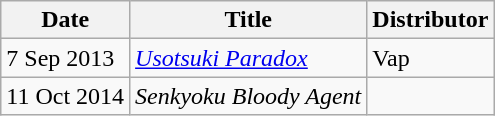<table class="wikitable">
<tr>
<th>Date</th>
<th>Title</th>
<th>Distributor</th>
</tr>
<tr>
<td>7 Sep 2013</td>
<td><em><a href='#'>Usotsuki Paradox</a></em></td>
<td>Vap</td>
</tr>
<tr>
<td>11 Oct 2014</td>
<td><em>Senkyoku Bloody Agent</em></td>
<td></td>
</tr>
</table>
